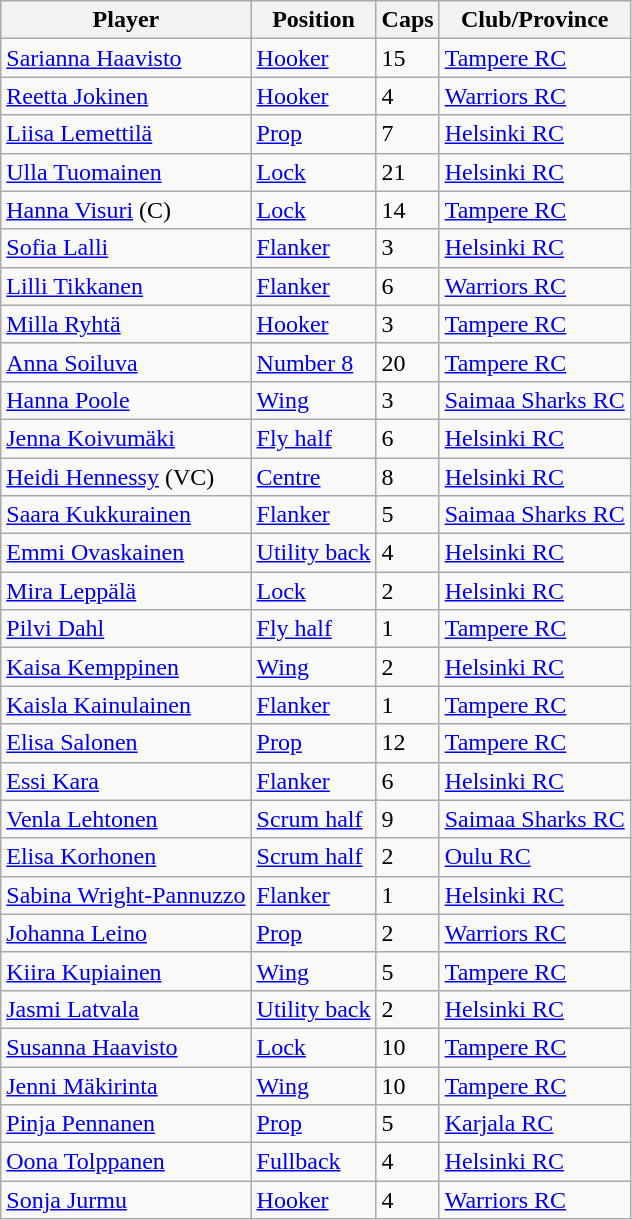<table class="wikitable sortable">
<tr>
<th>Player</th>
<th>Position</th>
<th>Caps</th>
<th>Club/Province</th>
</tr>
<tr>
<td><a href='#'>Sarianna Haavisto</a></td>
<td><a href='#'>Hooker</a></td>
<td>15</td>
<td><a href='#'>Tampere RC</a></td>
</tr>
<tr>
<td><a href='#'>Reetta Jokinen</a></td>
<td><a href='#'>Hooker</a></td>
<td>4</td>
<td><a href='#'>Warriors RC</a></td>
</tr>
<tr>
<td><a href='#'>Liisa Lemettilä</a></td>
<td><a href='#'>Prop</a></td>
<td>7</td>
<td><a href='#'>Helsinki RC</a></td>
</tr>
<tr>
<td><a href='#'>Ulla Tuomainen</a></td>
<td><a href='#'>Lock</a></td>
<td>21</td>
<td><a href='#'>Helsinki RC</a></td>
</tr>
<tr>
<td><a href='#'>Hanna Visuri</a> (C)</td>
<td><a href='#'>Lock</a></td>
<td>14</td>
<td><a href='#'>Tampere RC</a></td>
</tr>
<tr>
<td><a href='#'>Sofia Lalli</a></td>
<td><a href='#'>Flanker</a></td>
<td>3</td>
<td><a href='#'>Helsinki RC</a></td>
</tr>
<tr>
<td><a href='#'>Lilli Tikkanen</a></td>
<td><a href='#'>Flanker</a></td>
<td>6</td>
<td><a href='#'>Warriors RC</a></td>
</tr>
<tr>
<td><a href='#'>Milla Ryhtä</a></td>
<td><a href='#'>Hooker</a></td>
<td>3</td>
<td><a href='#'>Tampere RC</a></td>
</tr>
<tr>
<td><a href='#'>Anna Soiluva</a></td>
<td><a href='#'>Number 8</a></td>
<td>20</td>
<td><a href='#'>Tampere RC</a></td>
</tr>
<tr>
<td><a href='#'>Hanna Poole</a></td>
<td><a href='#'>Wing</a></td>
<td>3</td>
<td><a href='#'>Saimaa Sharks RC</a></td>
</tr>
<tr>
<td><a href='#'>Jenna Koivumäki</a></td>
<td><a href='#'>Fly half</a></td>
<td>6</td>
<td><a href='#'>Helsinki RC</a></td>
</tr>
<tr>
<td><a href='#'>Heidi Hennessy</a> (VC)</td>
<td><a href='#'>Centre</a></td>
<td>8</td>
<td><a href='#'>Helsinki RC</a></td>
</tr>
<tr>
<td><a href='#'>Saara Kukkurainen</a></td>
<td><a href='#'>Flanker</a></td>
<td>5</td>
<td><a href='#'>Saimaa Sharks RC</a></td>
</tr>
<tr>
<td><a href='#'>Emmi Ovaskainen</a></td>
<td><a href='#'>Utility back</a></td>
<td>4</td>
<td><a href='#'>Helsinki RC</a></td>
</tr>
<tr>
<td><a href='#'>Mira Leppälä</a></td>
<td><a href='#'>Lock</a></td>
<td>2</td>
<td><a href='#'>Helsinki RC</a></td>
</tr>
<tr>
<td><a href='#'>Pilvi Dahl</a></td>
<td><a href='#'>Fly half</a></td>
<td>1</td>
<td><a href='#'>Tampere RC</a></td>
</tr>
<tr>
<td><a href='#'>Kaisa Kemppinen</a></td>
<td><a href='#'>Wing</a></td>
<td>2</td>
<td><a href='#'>Helsinki RC</a></td>
</tr>
<tr>
<td><a href='#'>Kaisla Kainulainen</a></td>
<td><a href='#'>Flanker</a></td>
<td>1</td>
<td><a href='#'>Tampere RC</a></td>
</tr>
<tr>
<td><a href='#'>Elisa Salonen</a></td>
<td><a href='#'>Prop</a></td>
<td>12</td>
<td><a href='#'>Tampere RC</a></td>
</tr>
<tr>
<td><a href='#'>Essi Kara</a></td>
<td><a href='#'>Flanker</a></td>
<td>6</td>
<td><a href='#'>Helsinki RC</a></td>
</tr>
<tr>
<td><a href='#'>Venla Lehtonen</a></td>
<td><a href='#'>Scrum half</a></td>
<td>9</td>
<td><a href='#'>Saimaa Sharks RC</a></td>
</tr>
<tr>
<td><a href='#'>Elisa Korhonen</a></td>
<td><a href='#'>Scrum half</a></td>
<td>2</td>
<td><a href='#'>Oulu RC</a></td>
</tr>
<tr>
<td><a href='#'>Sabina Wright-Pannuzzo</a></td>
<td><a href='#'>Flanker</a></td>
<td>1</td>
<td><a href='#'>Helsinki RC</a></td>
</tr>
<tr>
<td><a href='#'>Johanna Leino</a></td>
<td><a href='#'>Prop</a></td>
<td>2</td>
<td><a href='#'>Warriors RC</a></td>
</tr>
<tr>
<td><a href='#'>Kiira Kupiainen</a></td>
<td><a href='#'>Wing</a></td>
<td>5</td>
<td><a href='#'>Tampere RC</a></td>
</tr>
<tr>
<td><a href='#'>Jasmi Latvala</a></td>
<td><a href='#'>Utility back</a></td>
<td>2</td>
<td><a href='#'>Helsinki RC</a></td>
</tr>
<tr>
<td><a href='#'>Susanna Haavisto</a></td>
<td><a href='#'>Lock</a></td>
<td>10</td>
<td><a href='#'>Tampere RC</a></td>
</tr>
<tr>
<td><a href='#'>Jenni Mäkirinta</a></td>
<td><a href='#'>Wing</a></td>
<td>10</td>
<td><a href='#'>Tampere RC</a></td>
</tr>
<tr>
<td><a href='#'>Pinja Pennanen</a></td>
<td><a href='#'>Prop</a></td>
<td>5</td>
<td><a href='#'>Karjala RC</a></td>
</tr>
<tr>
<td><a href='#'>Oona Tolppanen</a></td>
<td><a href='#'>Fullback</a></td>
<td>4</td>
<td><a href='#'>Helsinki RC</a></td>
</tr>
<tr>
<td><a href='#'>Sonja Jurmu</a></td>
<td><a href='#'>Hooker</a></td>
<td>4</td>
<td><a href='#'>Warriors RC</a></td>
</tr>
</table>
